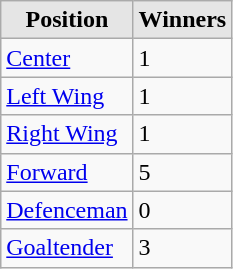<table class="wikitable">
<tr>
<th style="background:#e5e5e5;">Position</th>
<th style="background:#e5e5e5;">Winners</th>
</tr>
<tr>
<td><a href='#'>Center</a></td>
<td>1</td>
</tr>
<tr>
<td><a href='#'>Left Wing</a></td>
<td>1</td>
</tr>
<tr>
<td><a href='#'>Right Wing</a></td>
<td>1</td>
</tr>
<tr>
<td><a href='#'>Forward</a></td>
<td>5</td>
</tr>
<tr>
<td><a href='#'>Defenceman</a></td>
<td>0</td>
</tr>
<tr>
<td><a href='#'>Goaltender</a></td>
<td>3</td>
</tr>
</table>
